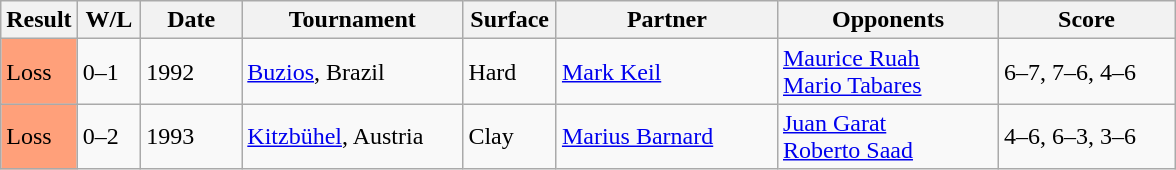<table class="sortable wikitable">
<tr>
<th style="width:40px">Result</th>
<th style="width:35px" class="unsortable">W/L</th>
<th style="width:60px">Date</th>
<th style="width:140px">Tournament</th>
<th style="width:55px">Surface</th>
<th style="width:140px">Partner</th>
<th style="width:140px">Opponents</th>
<th style="width:110px" class="unsortable">Score</th>
</tr>
<tr>
<td style="background:#ffa07a;">Loss</td>
<td>0–1</td>
<td>1992</td>
<td><a href='#'>Buzios</a>, Brazil</td>
<td>Hard</td>
<td> <a href='#'>Mark Keil</a></td>
<td> <a href='#'>Maurice Ruah</a> <br>  <a href='#'>Mario Tabares</a></td>
<td>6–7, 7–6, 4–6</td>
</tr>
<tr>
<td style="background:#ffa07a;">Loss</td>
<td>0–2</td>
<td>1993</td>
<td><a href='#'>Kitzbühel</a>, Austria</td>
<td>Clay</td>
<td> <a href='#'>Marius Barnard</a></td>
<td> <a href='#'>Juan Garat</a> <br>  <a href='#'>Roberto Saad</a></td>
<td>4–6, 6–3, 3–6</td>
</tr>
</table>
